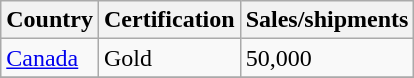<table class="wikitable">
<tr>
<th>Country</th>
<th>Certification</th>
<th>Sales/shipments</th>
</tr>
<tr>
<td><a href='#'>Canada</a></td>
<td>Gold</td>
<td>50,000</td>
</tr>
<tr>
</tr>
</table>
